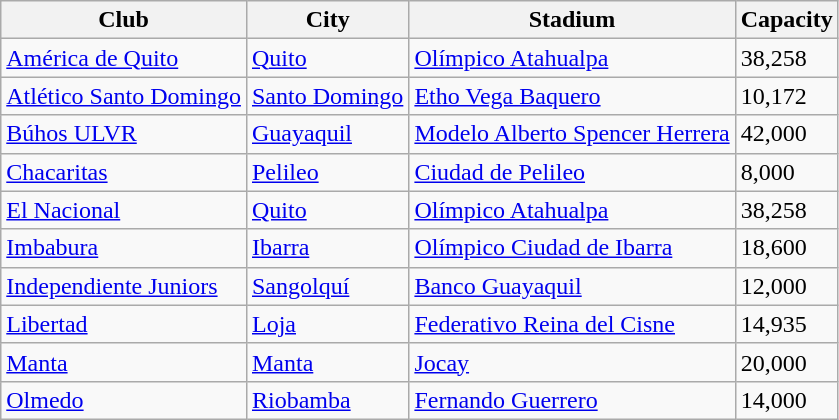<table class="wikitable sortable">
<tr>
<th>Club</th>
<th>City</th>
<th>Stadium</th>
<th>Capacity</th>
</tr>
<tr>
<td><a href='#'>América de Quito</a></td>
<td><a href='#'>Quito</a></td>
<td><a href='#'>Olímpico Atahualpa</a></td>
<td>38,258</td>
</tr>
<tr>
<td><a href='#'>Atlético Santo Domingo</a></td>
<td><a href='#'>Santo Domingo</a></td>
<td><a href='#'>Etho Vega Baquero</a></td>
<td>10,172</td>
</tr>
<tr>
<td><a href='#'>Búhos ULVR</a></td>
<td><a href='#'>Guayaquil</a></td>
<td><a href='#'>Modelo Alberto Spencer Herrera</a></td>
<td>42,000</td>
</tr>
<tr>
<td><a href='#'>Chacaritas</a></td>
<td><a href='#'>Pelileo</a></td>
<td><a href='#'>Ciudad de Pelileo</a></td>
<td>8,000</td>
</tr>
<tr>
<td><a href='#'>El Nacional</a></td>
<td><a href='#'>Quito</a></td>
<td><a href='#'>Olímpico Atahualpa</a></td>
<td>38,258</td>
</tr>
<tr>
<td><a href='#'>Imbabura</a></td>
<td><a href='#'>Ibarra</a></td>
<td><a href='#'>Olímpico Ciudad de Ibarra</a></td>
<td>18,600</td>
</tr>
<tr>
<td><a href='#'>Independiente Juniors</a></td>
<td><a href='#'>Sangolquí</a></td>
<td><a href='#'>Banco Guayaquil</a></td>
<td>12,000</td>
</tr>
<tr>
<td><a href='#'>Libertad</a></td>
<td><a href='#'>Loja</a></td>
<td><a href='#'>Federativo Reina del Cisne</a></td>
<td>14,935</td>
</tr>
<tr>
<td><a href='#'>Manta</a></td>
<td><a href='#'>Manta</a></td>
<td><a href='#'>Jocay</a></td>
<td>20,000</td>
</tr>
<tr>
<td><a href='#'>Olmedo</a></td>
<td><a href='#'>Riobamba</a></td>
<td><a href='#'>Fernando Guerrero</a></td>
<td>14,000</td>
</tr>
</table>
